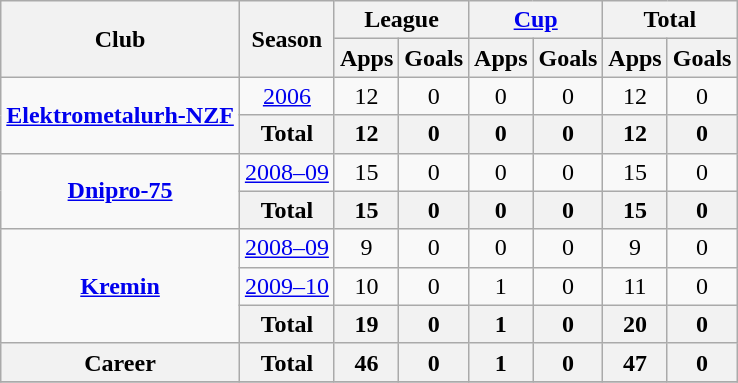<table class="wikitable sortable" style="text-align: center;">
<tr>
<th rowspan=2>Club</th>
<th rowspan=2>Season</th>
<th colspan=2>League</th>
<th colspan=2><a href='#'>Cup</a></th>
<th colspan=2>Total</th>
</tr>
<tr>
<th>Apps</th>
<th>Goals</th>
<th>Apps</th>
<th>Goals</th>
<th>Apps</th>
<th>Goals</th>
</tr>
<tr>
<td rowspan=2><strong><a href='#'>Elektrometalurh-NZF</a></strong></td>
<td><a href='#'>2006</a></td>
<td>12</td>
<td>0</td>
<td>0</td>
<td>0</td>
<td>12</td>
<td>0</td>
</tr>
<tr>
<th>Total</th>
<th>12</th>
<th>0</th>
<th>0</th>
<th>0</th>
<th>12</th>
<th>0</th>
</tr>
<tr>
<td rowspan=2><strong><a href='#'>Dnipro-75</a></strong></td>
<td><a href='#'>2008–09</a></td>
<td>15</td>
<td>0</td>
<td>0</td>
<td>0</td>
<td>15</td>
<td>0</td>
</tr>
<tr>
<th>Total</th>
<th>15</th>
<th>0</th>
<th>0</th>
<th>0</th>
<th>15</th>
<th>0</th>
</tr>
<tr>
<td rowspan=3><strong><a href='#'>Kremin</a></strong></td>
<td><a href='#'>2008–09</a></td>
<td>9</td>
<td>0</td>
<td>0</td>
<td>0</td>
<td>9</td>
<td>0</td>
</tr>
<tr>
<td><a href='#'>2009–10</a></td>
<td>10</td>
<td>0</td>
<td>1</td>
<td>0</td>
<td>11</td>
<td>0</td>
</tr>
<tr>
<th>Total</th>
<th>19</th>
<th>0</th>
<th>1</th>
<th>0</th>
<th>20</th>
<th>0</th>
</tr>
<tr>
<th>Career</th>
<th>Total</th>
<th>46</th>
<th>0</th>
<th>1</th>
<th>0</th>
<th>47</th>
<th>0</th>
</tr>
<tr>
</tr>
</table>
